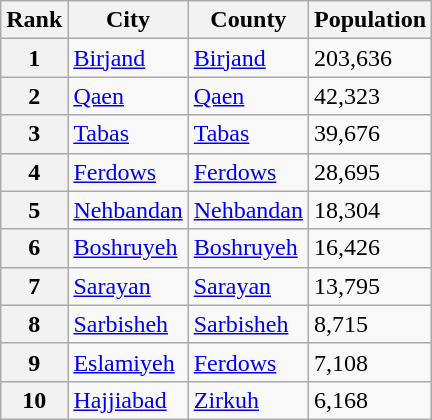<table class="wikitable sortable">
<tr>
<th>Rank</th>
<th>City</th>
<th>County</th>
<th>Population</th>
</tr>
<tr>
<th>1</th>
<td><a href='#'>Birjand</a></td>
<td><a href='#'>Birjand</a></td>
<td>203,636</td>
</tr>
<tr>
<th>2</th>
<td><a href='#'>Qaen</a></td>
<td><a href='#'>Qaen</a></td>
<td>42,323</td>
</tr>
<tr>
<th>3</th>
<td><a href='#'>Tabas</a></td>
<td><a href='#'>Tabas</a></td>
<td>39,676</td>
</tr>
<tr>
<th>4</th>
<td><a href='#'>Ferdows</a></td>
<td><a href='#'>Ferdows</a></td>
<td>28,695</td>
</tr>
<tr>
<th>5</th>
<td><a href='#'>Nehbandan</a></td>
<td><a href='#'>Nehbandan</a></td>
<td>18,304</td>
</tr>
<tr>
<th>6</th>
<td><a href='#'>Boshruyeh</a></td>
<td><a href='#'>Boshruyeh</a></td>
<td>16,426</td>
</tr>
<tr>
<th>7</th>
<td><a href='#'>Sarayan</a></td>
<td><a href='#'>Sarayan</a></td>
<td>13,795</td>
</tr>
<tr>
<th>8</th>
<td><a href='#'>Sarbisheh</a></td>
<td><a href='#'>Sarbisheh</a></td>
<td>8,715</td>
</tr>
<tr>
<th>9</th>
<td><a href='#'>Eslamiyeh</a></td>
<td><a href='#'>Ferdows</a></td>
<td>7,108</td>
</tr>
<tr>
<th>10</th>
<td><a href='#'>Hajjiabad</a></td>
<td><a href='#'>Zirkuh</a></td>
<td>6,168</td>
</tr>
</table>
